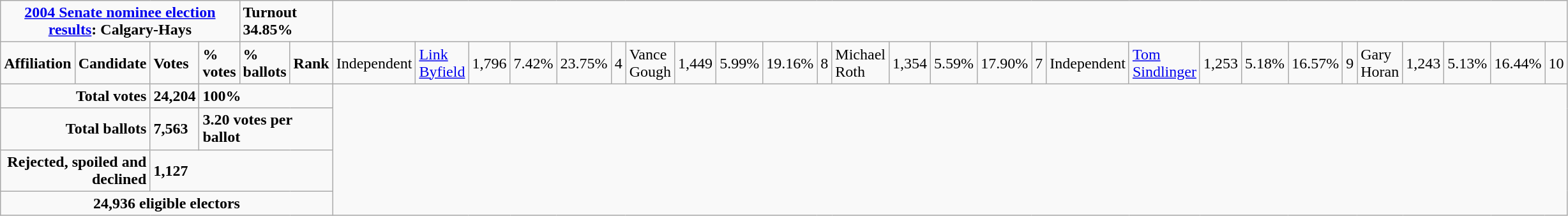<table class="wikitable">
<tr>
<td colspan="5" align=center><strong><a href='#'>2004 Senate nominee election results</a>: Calgary-Hays</strong></td>
<td colspan="2"><strong>Turnout 34.85%</strong></td>
</tr>
<tr>
<td colspan="2"><strong>Affiliation</strong></td>
<td><strong>Candidate</strong></td>
<td><strong>Votes</strong></td>
<td><strong>% votes</strong></td>
<td><strong>% ballots</strong></td>
<td><strong>Rank</strong><br>




</td>
<td>Independent</td>
<td><a href='#'>Link Byfield</a></td>
<td>1,796</td>
<td>7.42%</td>
<td>23.75%</td>
<td>4<br></td>
<td>Vance Gough</td>
<td>1,449</td>
<td>5.99%</td>
<td>19.16%</td>
<td>8<br></td>
<td>Michael Roth</td>
<td>1,354</td>
<td>5.59%</td>
<td>17.90%</td>
<td>7<br></td>
<td>Independent</td>
<td><a href='#'>Tom Sindlinger</a></td>
<td>1,253</td>
<td>5.18%</td>
<td>16.57%</td>
<td>9<br></td>
<td>Gary Horan</td>
<td>1,243</td>
<td>5.13%</td>
<td>16.44%</td>
<td>10</td>
</tr>
<tr>
<td colspan="3" align="right"><strong>Total votes</strong></td>
<td><strong>24,204</strong></td>
<td colspan="3"><strong>100%</strong></td>
</tr>
<tr>
<td colspan="3" align="right"><strong>Total ballots</strong></td>
<td><strong>7,563</strong></td>
<td colspan="3"><strong>3.20 votes per ballot</strong></td>
</tr>
<tr>
<td colspan="3" align="right"><strong>Rejected, spoiled and declined</strong></td>
<td colspan="4"><strong>1,127</strong></td>
</tr>
<tr>
<td align=center colspan=7><strong>24,936 eligible electors</strong></td>
</tr>
</table>
